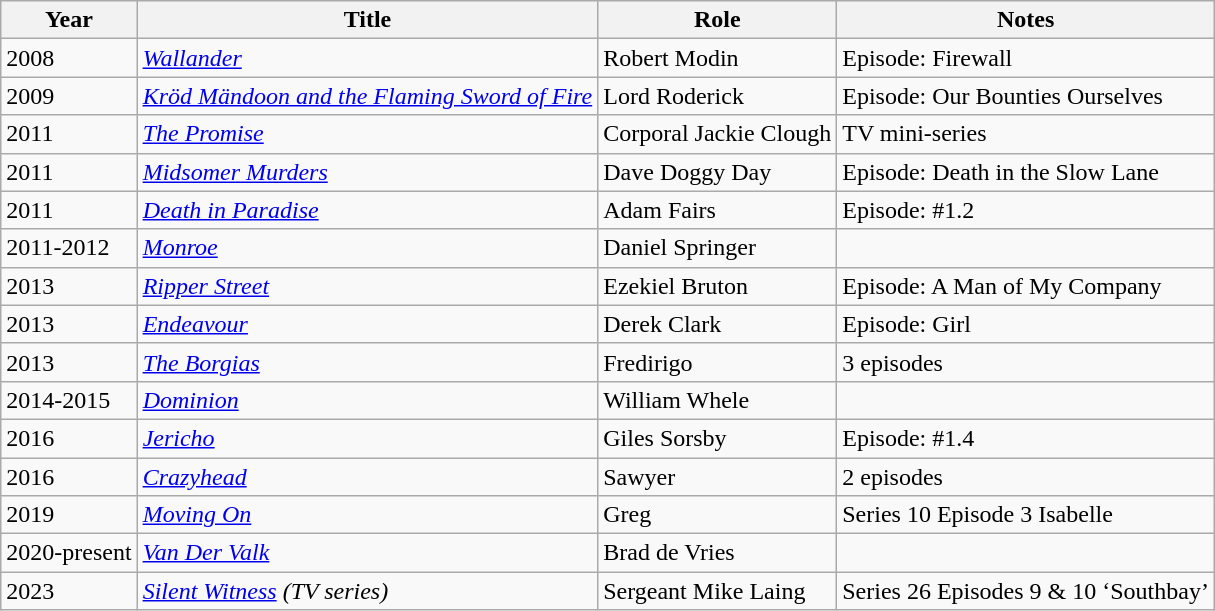<table class="wikitable">
<tr>
<th>Year</th>
<th>Title</th>
<th>Role</th>
<th>Notes</th>
</tr>
<tr>
<td>2008</td>
<td><em><a href='#'>Wallander</a></em></td>
<td>Robert Modin</td>
<td>Episode: Firewall</td>
</tr>
<tr>
<td>2009</td>
<td><em><a href='#'>Kröd Mändoon and the Flaming Sword of Fire</a></em></td>
<td>Lord Roderick</td>
<td>Episode: Our Bounties Ourselves</td>
</tr>
<tr>
<td>2011</td>
<td><em><a href='#'>The Promise</a></em></td>
<td>Corporal Jackie Clough</td>
<td>TV mini-series</td>
</tr>
<tr>
<td>2011</td>
<td><em><a href='#'>Midsomer Murders</a></em></td>
<td>Dave Doggy Day</td>
<td>Episode: Death in the Slow Lane</td>
</tr>
<tr>
<td>2011</td>
<td><em><a href='#'>Death in Paradise</a></em></td>
<td>Adam Fairs</td>
<td>Episode: #1.2</td>
</tr>
<tr>
<td>2011-2012</td>
<td><em><a href='#'>Monroe</a></em></td>
<td>Daniel Springer</td>
<td></td>
</tr>
<tr>
<td>2013</td>
<td><em><a href='#'>Ripper Street</a></em></td>
<td>Ezekiel Bruton</td>
<td>Episode: A Man of My Company</td>
</tr>
<tr>
<td>2013</td>
<td><em><a href='#'>Endeavour</a></em></td>
<td>Derek Clark</td>
<td>Episode: Girl</td>
</tr>
<tr>
<td>2013</td>
<td><em><a href='#'>The Borgias</a></em></td>
<td>Fredirigo</td>
<td>3 episodes</td>
</tr>
<tr>
<td>2014-2015</td>
<td><em><a href='#'>Dominion</a></em></td>
<td>William Whele</td>
<td></td>
</tr>
<tr>
<td>2016</td>
<td><em><a href='#'>Jericho</a></em></td>
<td>Giles Sorsby</td>
<td>Episode: #1.4</td>
</tr>
<tr>
<td>2016</td>
<td><em><a href='#'>Crazyhead</a></em></td>
<td>Sawyer</td>
<td>2 episodes</td>
</tr>
<tr>
<td>2019</td>
<td><em><a href='#'>Moving On</a></em></td>
<td>Greg</td>
<td>Series 10 Episode 3 Isabelle</td>
</tr>
<tr>
<td>2020-present</td>
<td><em><a href='#'>Van Der Valk</a></em></td>
<td>Brad de Vries</td>
<td></td>
</tr>
<tr>
<td>2023</td>
<td><em><a href='#'>Silent Witness</a> (TV series)</em></td>
<td>Sergeant Mike Laing</td>
<td>Series 26 Episodes 9 & 10 ‘Southbay’</td>
</tr>
</table>
